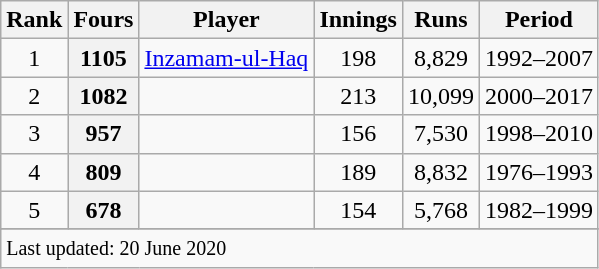<table class="wikitable plainrowheaders sortable">
<tr>
<th scope=col>Rank</th>
<th scope=col>Fours</th>
<th scope=col>Player</th>
<th scope=col>Innings</th>
<th scope=col>Runs</th>
<th scope=col>Period</th>
</tr>
<tr>
<td align=center>1</td>
<th scope=row style="text-align:center;">1105</th>
<td><a href='#'>Inzamam-ul-Haq</a></td>
<td align=center>198</td>
<td align=center>8,829</td>
<td>1992–2007</td>
</tr>
<tr>
<td align=center>2</td>
<th scope=row style=text-align:center;>1082</th>
<td></td>
<td align=center>213</td>
<td align=center>10,099</td>
<td>2000–2017</td>
</tr>
<tr>
<td align=center>3</td>
<th scope=row style=text-align:center;>957</th>
<td></td>
<td align=center>156</td>
<td align=center>7,530</td>
<td>1998–2010</td>
</tr>
<tr>
<td align=center>4</td>
<th scope=row style=text-align:center;>809</th>
<td></td>
<td align=center>189</td>
<td align=center>8,832</td>
<td>1976–1993</td>
</tr>
<tr>
<td align=center>5</td>
<th scope=row style=text-align:center;>678</th>
<td></td>
<td align=center>154</td>
<td align=center>5,768</td>
<td>1982–1999</td>
</tr>
<tr>
</tr>
<tr class=sortbottom>
<td colspan=6><small>Last updated: 20 June 2020</small></td>
</tr>
</table>
